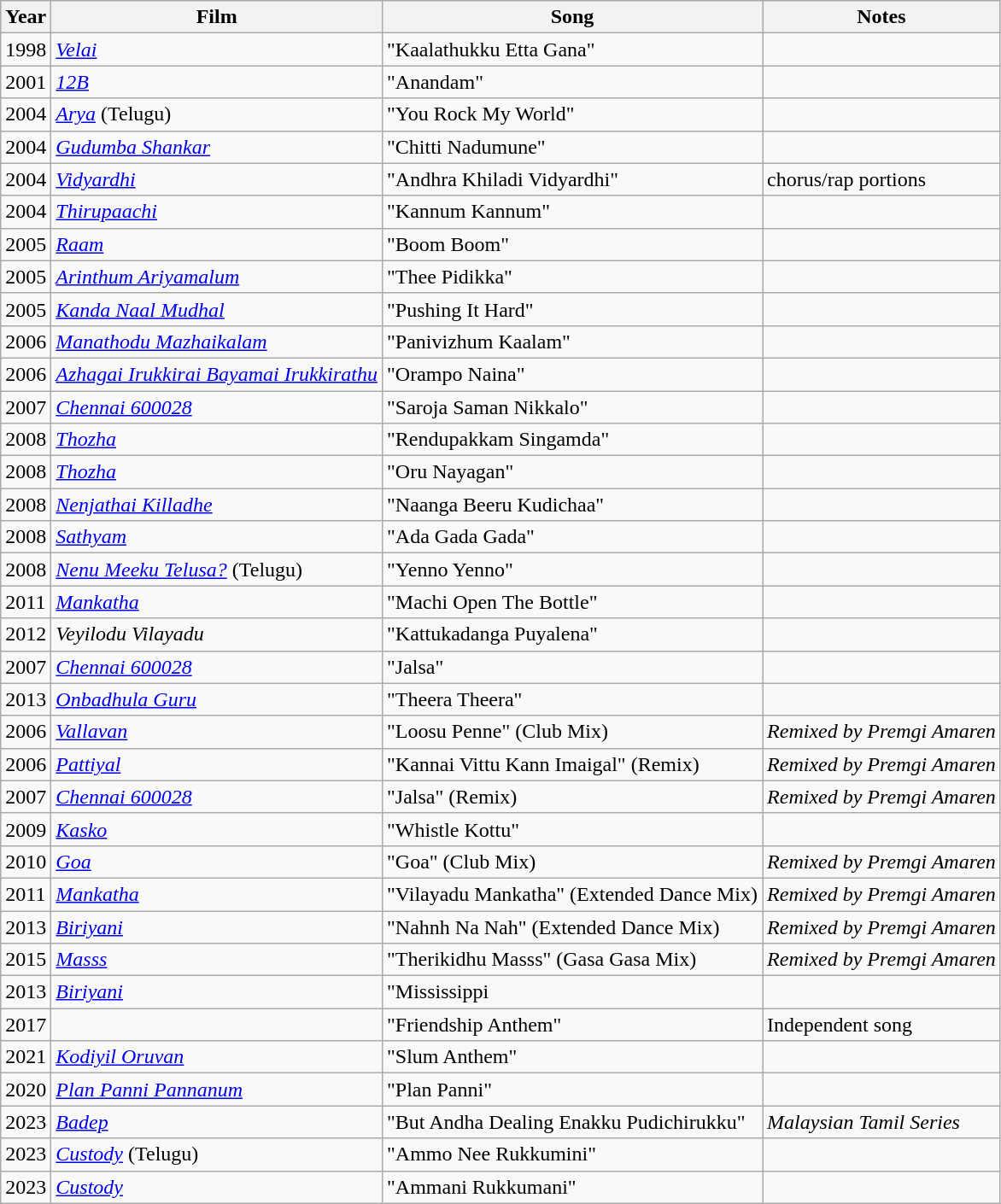<table class="wikitable sortable">
<tr>
<th>Year</th>
<th>Film</th>
<th>Song</th>
<th>Notes</th>
</tr>
<tr>
<td>1998</td>
<td><em><a href='#'>Velai</a></em></td>
<td>"Kaalathukku Etta Gana"</td>
<td></td>
</tr>
<tr>
<td>2001</td>
<td><em><a href='#'>12B</a></em></td>
<td>"Anandam"</td>
<td></td>
</tr>
<tr>
<td>2004</td>
<td><em><a href='#'>Arya</a></em> (Telugu)</td>
<td>"You Rock My World"</td>
<td></td>
</tr>
<tr>
<td>2004</td>
<td><em><a href='#'>Gudumba Shankar</a></em></td>
<td>"Chitti Nadumune"</td>
<td></td>
</tr>
<tr>
<td>2004</td>
<td><em><a href='#'>Vidyardhi</a></em></td>
<td>"Andhra Khiladi Vidyardhi"</td>
<td>chorus/rap portions</td>
</tr>
<tr>
<td>2004</td>
<td><em><a href='#'>Thirupaachi</a></em></td>
<td>"Kannum Kannum"</td>
<td></td>
</tr>
<tr>
<td>2005</td>
<td><em><a href='#'>Raam</a></em></td>
<td>"Boom Boom"</td>
<td></td>
</tr>
<tr>
<td>2005</td>
<td><em><a href='#'>Arinthum Ariyamalum</a></em></td>
<td>"Thee Pidikka"</td>
<td></td>
</tr>
<tr>
<td>2005</td>
<td><em><a href='#'>Kanda Naal Mudhal</a></em></td>
<td>"Pushing It Hard"</td>
<td></td>
</tr>
<tr>
<td>2006</td>
<td><em><a href='#'>Manathodu Mazhaikalam</a></em></td>
<td>"Panivizhum Kaalam"</td>
<td></td>
</tr>
<tr>
<td>2006</td>
<td><em><a href='#'>Azhagai Irukkirai Bayamai Irukkirathu</a></em></td>
<td>"Orampo Naina"</td>
<td></td>
</tr>
<tr>
<td>2007</td>
<td><em><a href='#'>Chennai 600028</a></em></td>
<td>"Saroja Saman Nikkalo"</td>
<td></td>
</tr>
<tr>
<td>2008</td>
<td><em><a href='#'>Thozha</a></em></td>
<td>"Rendupakkam Singamda"</td>
<td></td>
</tr>
<tr>
<td>2008</td>
<td><em><a href='#'>Thozha</a></em></td>
<td>"Oru Nayagan"</td>
<td></td>
</tr>
<tr>
<td>2008</td>
<td><em><a href='#'>Nenjathai Killadhe</a></em></td>
<td>"Naanga Beeru Kudichaa"</td>
<td></td>
</tr>
<tr>
<td>2008</td>
<td><em><a href='#'>Sathyam</a></em></td>
<td>"Ada Gada Gada"</td>
<td></td>
</tr>
<tr>
<td>2008</td>
<td><em><a href='#'>Nenu Meeku Telusa?</a></em> (Telugu)</td>
<td>"Yenno Yenno"</td>
</tr>
<tr>
<td>2011</td>
<td><em><a href='#'>Mankatha</a></em></td>
<td>"Machi Open The Bottle"</td>
<td></td>
</tr>
<tr>
<td>2012</td>
<td><em>Veyilodu Vilayadu</em></td>
<td>"Kattukadanga Puyalena"</td>
<td></td>
</tr>
<tr>
<td>2007</td>
<td><em><a href='#'>Chennai 600028</a></em></td>
<td>"Jalsa"</td>
<td></td>
</tr>
<tr>
<td>2013</td>
<td><em><a href='#'>Onbadhula Guru</a></em></td>
<td>"Theera Theera"</td>
<td></td>
</tr>
<tr>
<td>2006</td>
<td><em><a href='#'>Vallavan</a></em></td>
<td>"Loosu Penne" (Club Mix)</td>
<td><em>Remixed by Premgi Amaren</em></td>
</tr>
<tr>
<td>2006</td>
<td><em><a href='#'>Pattiyal</a></em></td>
<td>"Kannai Vittu Kann Imaigal" (Remix)</td>
<td><em>Remixed by Premgi Amaren</em></td>
</tr>
<tr>
<td>2007</td>
<td><em><a href='#'>Chennai 600028</a></em></td>
<td>"Jalsa" (Remix)</td>
<td><em>Remixed by Premgi Amaren</em></td>
</tr>
<tr>
<td>2009</td>
<td><em><a href='#'>Kasko</a></em></td>
<td>"Whistle Kottu"</td>
<td></td>
</tr>
<tr>
<td>2010</td>
<td><em><a href='#'>Goa</a></em></td>
<td>"Goa" (Club Mix)</td>
<td><em>Remixed by Premgi Amaren</em></td>
</tr>
<tr>
<td>2011</td>
<td><em><a href='#'>Mankatha</a></em></td>
<td>"Vilayadu Mankatha" (Extended Dance Mix)</td>
<td><em>Remixed by Premgi Amaren</em></td>
</tr>
<tr>
<td>2013</td>
<td><em><a href='#'>Biriyani</a></em></td>
<td>"Nahnh Na Nah" (Extended Dance Mix)</td>
<td><em>Remixed by Premgi Amaren</em></td>
</tr>
<tr>
<td>2015</td>
<td><em><a href='#'>Masss</a></em></td>
<td>"Therikidhu Masss" (Gasa Gasa Mix)</td>
<td><em>Remixed by Premgi Amaren</em></td>
</tr>
<tr>
<td>2013</td>
<td><em><a href='#'>Biriyani</a></em></td>
<td>"Mississippi</td>
<td></td>
</tr>
<tr>
<td>2017</td>
<td></td>
<td>"Friendship Anthem"</td>
<td>Independent song</td>
</tr>
<tr>
<td>2021</td>
<td><em><a href='#'>Kodiyil Oruvan</a></em></td>
<td>"Slum Anthem"</td>
<td></td>
</tr>
<tr>
<td>2020</td>
<td><em><a href='#'>Plan Panni Pannanum</a></em></td>
<td>"Plan Panni"</td>
<td></td>
</tr>
<tr>
<td>2023</td>
<td><em><a href='#'>Badep</a></em></td>
<td>"But Andha Dealing Enakku Pudichirukku"</td>
<td><em>Malaysian Tamil Series</em></td>
</tr>
<tr>
<td>2023</td>
<td><em><a href='#'>Custody</a></em> (Telugu)</td>
<td>"Ammo Nee Rukkumini"</td>
<td></td>
</tr>
<tr>
<td>2023</td>
<td><em><a href='#'>Custody</a></em></td>
<td>"Ammani Rukkumani"</td>
<td></td>
</tr>
</table>
